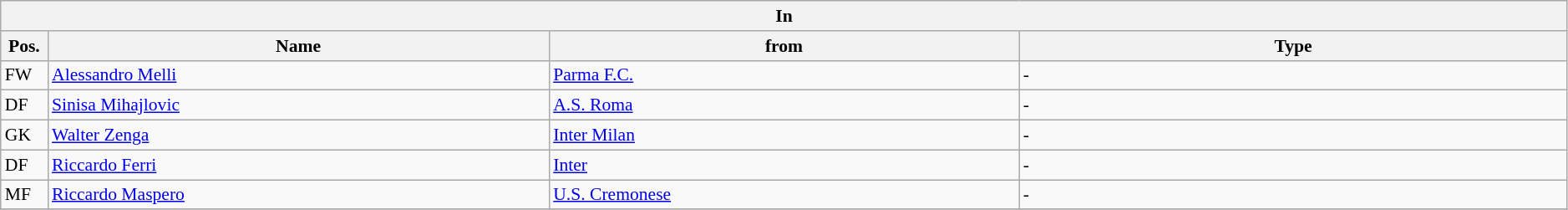<table class="wikitable" style="font-size:90%;width:99%;">
<tr>
<th colspan="4">In</th>
</tr>
<tr>
<th width=3%>Pos.</th>
<th width=32%>Name</th>
<th width=30%>from</th>
<th width=35%>Type</th>
</tr>
<tr>
<td>FW</td>
<td><a href='#'>Alessandro Melli</a></td>
<td><a href='#'>Parma F.C.</a></td>
<td>-</td>
</tr>
<tr>
<td>DF</td>
<td><a href='#'>Sinisa Mihajlovic</a></td>
<td><a href='#'>A.S. Roma</a></td>
<td>-</td>
</tr>
<tr>
<td>GK</td>
<td><a href='#'>Walter Zenga</a></td>
<td><a href='#'>Inter Milan</a></td>
<td>-</td>
</tr>
<tr>
<td>DF</td>
<td><a href='#'>Riccardo Ferri</a></td>
<td><a href='#'>Inter</a></td>
<td>-</td>
</tr>
<tr>
<td>MF</td>
<td><a href='#'>Riccardo Maspero</a></td>
<td><a href='#'>U.S. Cremonese</a></td>
<td>-</td>
</tr>
<tr>
</tr>
</table>
